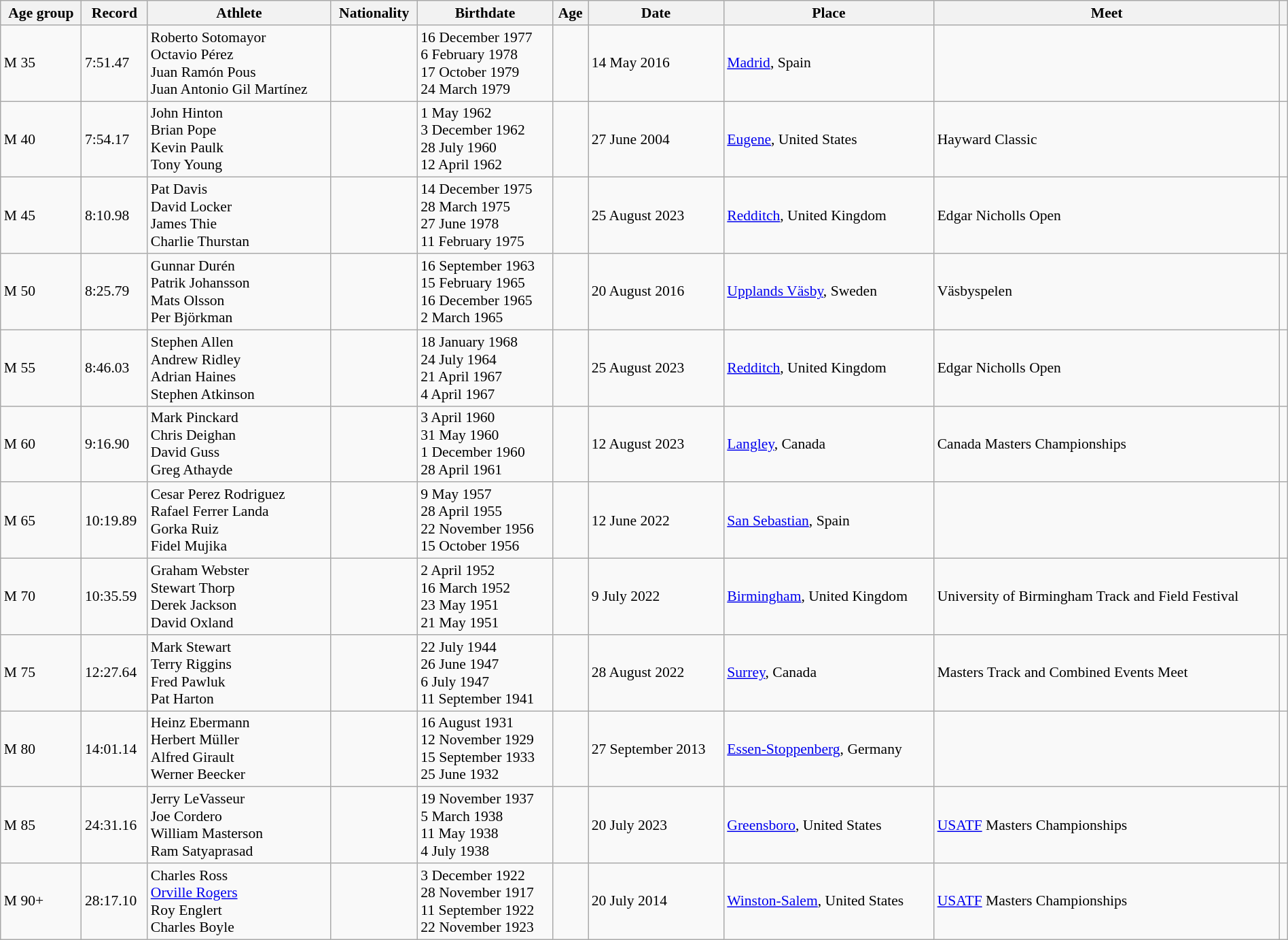<table class="wikitable" style="font-size:90%; width: 100%;">
<tr>
<th>Age group</th>
<th>Record</th>
<th>Athlete</th>
<th>Nationality</th>
<th>Birthdate</th>
<th>Age</th>
<th>Date</th>
<th>Place</th>
<th>Meet</th>
<th></th>
</tr>
<tr>
<td>M 35</td>
<td>7:51.47</td>
<td>Roberto Sotomayor<br>Octavio Pérez<br>Juan Ramón Pous<br>Juan Antonio Gil Martínez</td>
<td></td>
<td>16 December 1977<br>6 February 1978<br>17 October 1979<br>24 March 1979</td>
<td></td>
<td>14 May 2016</td>
<td><a href='#'>Madrid</a>, Spain</td>
<td></td>
<td></td>
</tr>
<tr>
<td>M 40</td>
<td>7:54.17</td>
<td>John Hinton<br>Brian Pope<br>Kevin Paulk<br>Tony Young</td>
<td></td>
<td>1 May 1962<br>3 December 1962<br>28 July 1960<br>12 April 1962</td>
<td></td>
<td>27 June 2004</td>
<td><a href='#'>Eugene</a>, United States</td>
<td>Hayward Classic</td>
<td></td>
</tr>
<tr>
<td>M 45</td>
<td>8:10.98</td>
<td>Pat Davis<br>David Locker<br>James Thie<br> Charlie Thurstan</td>
<td></td>
<td>14 December 1975<br>28 March 1975<br>27 June 1978<br>11 February 1975</td>
<td></td>
<td>25 August 2023</td>
<td><a href='#'>Redditch</a>, United Kingdom</td>
<td>Edgar Nicholls Open</td>
<td></td>
</tr>
<tr>
<td>M 50</td>
<td>8:25.79</td>
<td>Gunnar Durén<br>Patrik Johansson<br>Mats Olsson<br>Per Björkman</td>
<td></td>
<td>16 September 1963<br>15 February 1965<br>16 December 1965<br>2 March 1965</td>
<td></td>
<td>20 August 2016</td>
<td><a href='#'>Upplands Väsby</a>, Sweden</td>
<td>Väsbyspelen</td>
<td></td>
</tr>
<tr>
<td>M 55</td>
<td>8:46.03</td>
<td>Stephen Allen<br>Andrew Ridley<br>Adrian Haines<br>Stephen Atkinson</td>
<td></td>
<td>18 January 1968<br>24 July 1964<br>21 April 1967<br>4 April 1967</td>
<td></td>
<td>25 August 2023</td>
<td><a href='#'>Redditch</a>, United Kingdom</td>
<td>Edgar Nicholls Open</td>
<td></td>
</tr>
<tr>
<td>M 60</td>
<td>9:16.90</td>
<td>Mark Pinckard <br> Chris Deighan <br> David Guss <br> Greg Athayde</td>
<td></td>
<td>3 April 1960<br>31 May 1960<br>1 December 1960<br>28 April 1961</td>
<td></td>
<td>12 August 2023</td>
<td><a href='#'>Langley</a>, Canada</td>
<td>Canada Masters Championships</td>
<td></td>
</tr>
<tr>
<td>M 65</td>
<td>10:19.89</td>
<td>Cesar Perez Rodriguez<br>Rafael Ferrer Landa<br>Gorka Ruiz<br>Fidel Mujika</td>
<td></td>
<td>9 May 1957<br>28 April 1955<br>22 November 1956<br>15 October 1956</td>
<td></td>
<td>12 June 2022</td>
<td><a href='#'>San Sebastian</a>, Spain</td>
<td></td>
<td></td>
</tr>
<tr>
<td>M 70</td>
<td>10:35.59</td>
<td>Graham Webster<br>Stewart Thorp<br>Derek Jackson<br>David Oxland</td>
<td></td>
<td>2 April 1952<br>16 March 1952<br>23 May 1951<br>21 May 1951</td>
<td></td>
<td>9 July 2022</td>
<td><a href='#'>Birmingham</a>, United Kingdom</td>
<td>University of Birmingham Track and Field Festival</td>
<td></td>
</tr>
<tr>
<td>M 75</td>
<td>12:27.64</td>
<td>Mark Stewart<br> Terry Riggins<br>Fred Pawluk<br>Pat Harton</td>
<td></td>
<td>22 July 1944<br>26 June 1947 <br>6 July 1947<br>11 September 1941</td>
<td></td>
<td>28 August 2022</td>
<td><a href='#'>Surrey</a>, Canada</td>
<td>Masters Track and Combined Events Meet</td>
<td></td>
</tr>
<tr>
<td>M 80</td>
<td>14:01.14</td>
<td>Heinz Ebermann<br>Herbert Müller<br>Alfred Girault<br>Werner Beecker</td>
<td></td>
<td>16 August 1931<br>12 November 1929<br>15 September 1933<br>25 June 1932</td>
<td></td>
<td>27 September 2013</td>
<td><a href='#'>Essen-Stoppenberg</a>, Germany</td>
<td></td>
<td></td>
</tr>
<tr>
<td>M 85</td>
<td>24:31.16</td>
<td>Jerry LeVasseur <br>Joe Cordero<br>William Masterson<br>Ram Satyaprasad</td>
<td></td>
<td>19 November 1937<br>5 March 1938<br>11 May 1938<br>4 July 1938</td>
<td></td>
<td>20 July 2023</td>
<td><a href='#'>Greensboro</a>, United States</td>
<td><a href='#'>USATF</a> Masters Championships</td>
<td></td>
</tr>
<tr>
<td>M 90+</td>
<td>28:17.10</td>
<td>Charles Ross<br><a href='#'>Orville Rogers</a><br>Roy Englert<br>Charles Boyle</td>
<td></td>
<td>3 December 1922<br>28 November 1917<br>11 September 1922<br>22 November 1923</td>
<td></td>
<td>20 July 2014</td>
<td><a href='#'>Winston-Salem</a>, United States</td>
<td><a href='#'>USATF</a> Masters Championships</td>
<td></td>
</tr>
</table>
